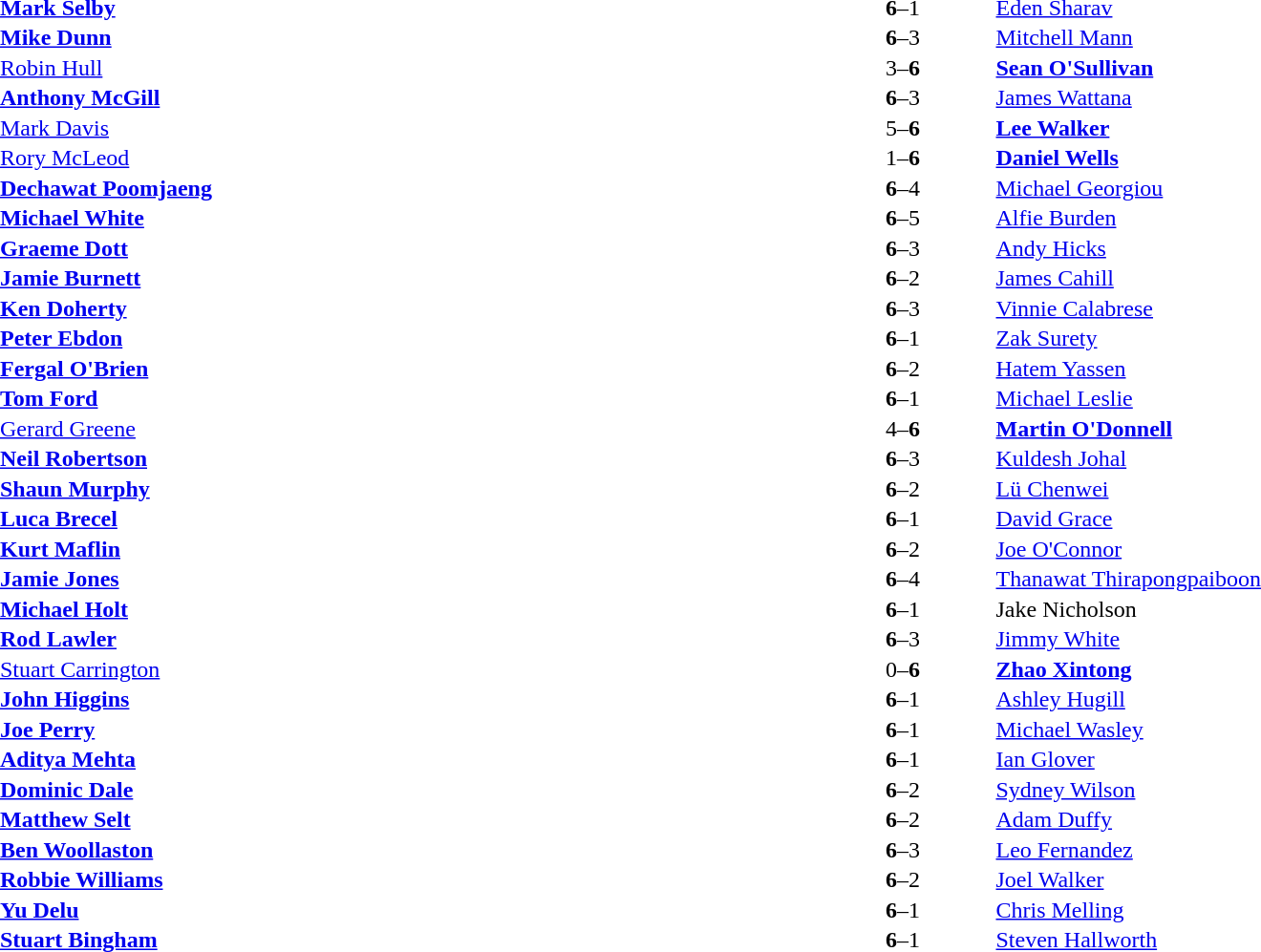<table width="100%" cellspacing="1">
<tr>
<th width=45%></th>
<th width=10%></th>
<th width=45%></th>
</tr>
<tr>
<td> <strong><a href='#'>Mark Selby</a></strong></td>
<td align="center"><strong>6</strong>–1</td>
<td> <a href='#'>Eden Sharav</a></td>
</tr>
<tr>
<td> <strong><a href='#'>Mike Dunn</a></strong></td>
<td align="center"><strong>6</strong>–3</td>
<td> <a href='#'>Mitchell Mann</a></td>
</tr>
<tr>
<td> <a href='#'>Robin Hull</a></td>
<td align="center">3–<strong>6</strong></td>
<td> <strong><a href='#'>Sean O'Sullivan</a></strong></td>
</tr>
<tr>
<td> <strong><a href='#'>Anthony McGill</a></strong></td>
<td align="center"><strong>6</strong>–3</td>
<td> <a href='#'>James Wattana</a></td>
</tr>
<tr>
<td> <a href='#'>Mark Davis</a></td>
<td align="center">5–<strong>6</strong></td>
<td> <strong><a href='#'>Lee Walker</a></strong></td>
</tr>
<tr>
<td> <a href='#'>Rory McLeod</a></td>
<td align="center">1–<strong>6</strong></td>
<td> <strong><a href='#'>Daniel Wells</a></strong></td>
</tr>
<tr>
<td> <strong><a href='#'>Dechawat Poomjaeng</a></strong></td>
<td align="center"><strong>6</strong>–4</td>
<td> <a href='#'>Michael Georgiou</a></td>
</tr>
<tr>
<td> <strong><a href='#'>Michael White</a></strong></td>
<td align="center"><strong>6</strong>–5</td>
<td> <a href='#'>Alfie Burden</a></td>
</tr>
<tr>
<td> <strong><a href='#'>Graeme Dott</a></strong></td>
<td align="center"><strong>6</strong>–3</td>
<td> <a href='#'>Andy Hicks</a></td>
</tr>
<tr>
<td> <strong><a href='#'>Jamie Burnett</a></strong></td>
<td align="center"><strong>6</strong>–2</td>
<td> <a href='#'>James Cahill</a></td>
</tr>
<tr>
<td> <strong><a href='#'>Ken Doherty</a></strong></td>
<td align="center"><strong>6</strong>–3</td>
<td> <a href='#'>Vinnie Calabrese</a></td>
</tr>
<tr>
<td> <strong><a href='#'>Peter Ebdon</a></strong></td>
<td align="center"><strong>6</strong>–1</td>
<td> <a href='#'>Zak Surety</a></td>
</tr>
<tr>
<td> <strong><a href='#'>Fergal O'Brien</a></strong></td>
<td align="center"><strong>6</strong>–2</td>
<td> <a href='#'>Hatem Yassen</a></td>
</tr>
<tr>
<td> <strong><a href='#'>Tom Ford</a></strong></td>
<td align="center"><strong>6</strong>–1</td>
<td> <a href='#'>Michael Leslie</a></td>
</tr>
<tr>
<td> <a href='#'>Gerard Greene</a></td>
<td align="center">4–<strong>6</strong></td>
<td> <strong><a href='#'>Martin O'Donnell</a></strong></td>
</tr>
<tr>
<td> <strong><a href='#'>Neil Robertson</a></strong></td>
<td align="center"><strong>6</strong>–3</td>
<td> <a href='#'>Kuldesh Johal</a></td>
</tr>
<tr>
<td> <strong><a href='#'>Shaun Murphy</a></strong></td>
<td align="center"><strong>6</strong>–2</td>
<td> <a href='#'>Lü Chenwei</a></td>
</tr>
<tr>
<td> <strong><a href='#'>Luca Brecel</a></strong></td>
<td align="center"><strong>6</strong>–1</td>
<td> <a href='#'>David Grace</a></td>
</tr>
<tr>
<td> <strong><a href='#'>Kurt Maflin</a></strong></td>
<td align="center"><strong>6</strong>–2</td>
<td> <a href='#'>Joe O'Connor</a></td>
</tr>
<tr>
<td> <strong><a href='#'>Jamie Jones</a></strong></td>
<td align="center"><strong>6</strong>–4</td>
<td> <a href='#'>Thanawat Thirapongpaiboon</a></td>
</tr>
<tr>
<td> <strong><a href='#'>Michael Holt</a></strong></td>
<td align="center"><strong>6</strong>–1</td>
<td> Jake Nicholson</td>
</tr>
<tr>
<td> <strong><a href='#'>Rod Lawler</a></strong></td>
<td align="center"><strong>6</strong>–3</td>
<td> <a href='#'>Jimmy White</a></td>
</tr>
<tr>
<td> <a href='#'>Stuart Carrington</a></td>
<td align="center">0–<strong>6</strong></td>
<td> <strong><a href='#'>Zhao Xintong</a></strong></td>
</tr>
<tr>
<td> <strong><a href='#'>John Higgins</a></strong></td>
<td align="center"><strong>6</strong>–1</td>
<td> <a href='#'>Ashley Hugill</a></td>
</tr>
<tr>
<td> <strong><a href='#'>Joe Perry</a></strong></td>
<td align="center"><strong>6</strong>–1</td>
<td> <a href='#'>Michael Wasley</a></td>
</tr>
<tr>
<td> <strong><a href='#'>Aditya Mehta</a></strong></td>
<td align="center"><strong>6</strong>–1</td>
<td> <a href='#'>Ian Glover</a></td>
</tr>
<tr>
<td> <strong><a href='#'>Dominic Dale</a></strong></td>
<td align="center"><strong>6</strong>–2</td>
<td> <a href='#'>Sydney Wilson</a></td>
</tr>
<tr>
<td> <strong><a href='#'>Matthew Selt</a></strong></td>
<td align="center"><strong>6</strong>–2</td>
<td> <a href='#'>Adam Duffy</a></td>
</tr>
<tr>
<td> <strong><a href='#'>Ben Woollaston</a></strong></td>
<td align="center"><strong>6</strong>–3</td>
<td> <a href='#'>Leo Fernandez</a></td>
</tr>
<tr>
<td> <strong><a href='#'>Robbie Williams</a></strong></td>
<td align="center"><strong>6</strong>–2</td>
<td> <a href='#'>Joel Walker</a></td>
</tr>
<tr>
<td> <strong><a href='#'>Yu Delu</a></strong></td>
<td align="center"><strong>6</strong>–1</td>
<td> <a href='#'>Chris Melling</a></td>
</tr>
<tr>
<td> <strong><a href='#'>Stuart Bingham</a></strong></td>
<td align="center"><strong>6</strong>–1</td>
<td> <a href='#'>Steven Hallworth</a></td>
</tr>
</table>
